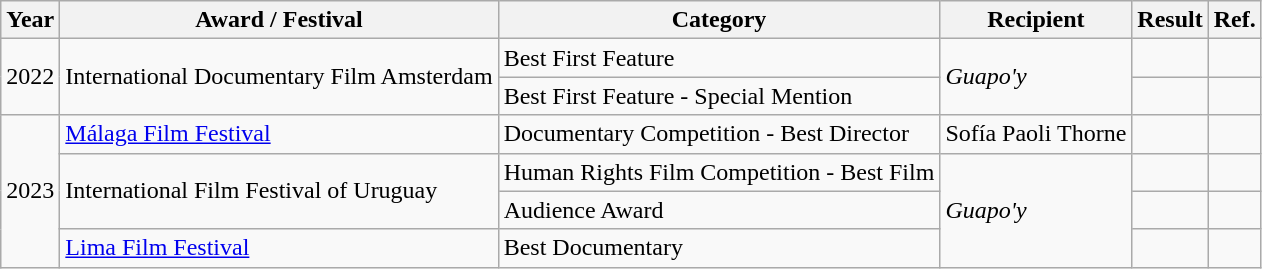<table class="wikitable">
<tr>
<th>Year</th>
<th>Award / Festival</th>
<th>Category</th>
<th>Recipient</th>
<th>Result</th>
<th>Ref.</th>
</tr>
<tr>
<td rowspan="2">2022</td>
<td rowspan="2">International Documentary Film Amsterdam</td>
<td>Best First Feature</td>
<td rowspan="2"><em>Guapo'y</em></td>
<td></td>
<td></td>
</tr>
<tr>
<td>Best First Feature - Special Mention</td>
<td></td>
<td></td>
</tr>
<tr>
<td rowspan="4">2023</td>
<td><a href='#'>Málaga Film Festival</a></td>
<td>Documentary Competition - Best Director</td>
<td>Sofía Paoli Thorne</td>
<td></td>
<td></td>
</tr>
<tr>
<td rowspan="2">International Film Festival of Uruguay</td>
<td>Human Rights Film Competition - Best Film</td>
<td rowspan="3"><em>Guapo'y</em></td>
<td></td>
<td></td>
</tr>
<tr>
<td>Audience Award</td>
<td></td>
<td></td>
</tr>
<tr>
<td><a href='#'>Lima Film Festival</a></td>
<td>Best Documentary</td>
<td></td>
<td></td>
</tr>
</table>
